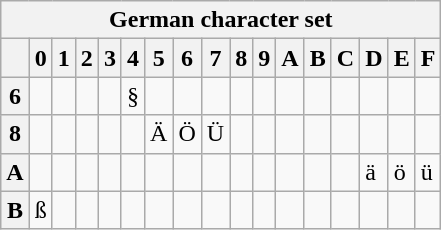<table class="wikitable">
<tr>
<th colspan="17">German character set</th>
</tr>
<tr>
<th></th>
<th>0</th>
<th>1</th>
<th>2</th>
<th>3</th>
<th>4</th>
<th>5</th>
<th>6</th>
<th>7</th>
<th>8</th>
<th>9</th>
<th>A</th>
<th>B</th>
<th>C</th>
<th>D</th>
<th>E</th>
<th>F</th>
</tr>
<tr>
<th>6</th>
<td></td>
<td></td>
<td></td>
<td></td>
<td>§</td>
<td></td>
<td></td>
<td></td>
<td></td>
<td></td>
<td></td>
<td></td>
<td></td>
<td></td>
<td></td>
<td></td>
</tr>
<tr>
<th>8</th>
<td></td>
<td></td>
<td></td>
<td></td>
<td></td>
<td>Ä</td>
<td>Ö</td>
<td>Ü</td>
<td></td>
<td></td>
<td></td>
<td></td>
<td></td>
<td></td>
<td></td>
<td></td>
</tr>
<tr>
<th>A</th>
<td></td>
<td></td>
<td></td>
<td></td>
<td></td>
<td></td>
<td></td>
<td></td>
<td></td>
<td></td>
<td></td>
<td></td>
<td></td>
<td>ä</td>
<td>ö</td>
<td>ü</td>
</tr>
<tr>
<th>B</th>
<td>ß</td>
<td></td>
<td></td>
<td></td>
<td></td>
<td></td>
<td></td>
<td></td>
<td></td>
<td></td>
<td></td>
<td></td>
<td></td>
<td></td>
<td></td>
<td></td>
</tr>
</table>
